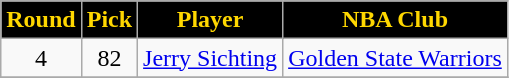<table class="wikitable">
<tr align="center">
<th style="background:black;color:gold;">Round</th>
<th style="background:black;color:gold;">Pick</th>
<th style="background:black;color:gold;">Player</th>
<th style="background:black;color:gold;">NBA Club</th>
</tr>
<tr align="center">
<td>4</td>
<td>82</td>
<td><a href='#'>Jerry Sichting</a></td>
<td><a href='#'>Golden State Warriors</a></td>
</tr>
<tr align="center">
</tr>
</table>
